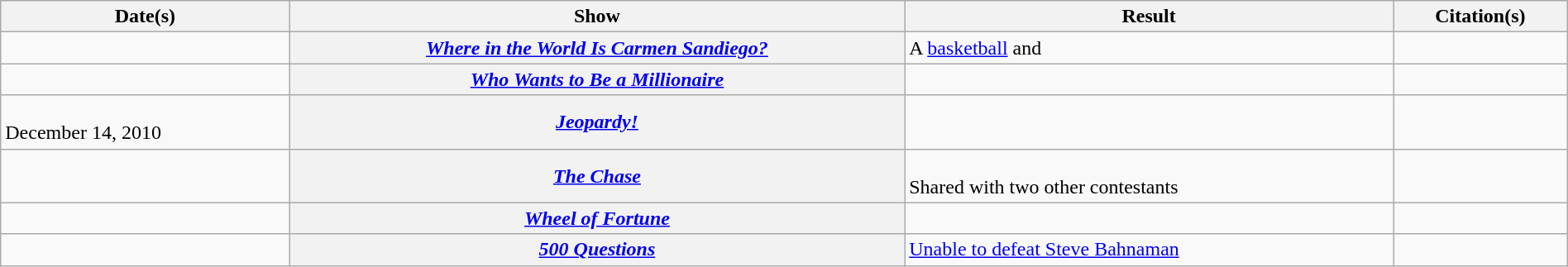<table class="wikitable plainrowheaders sortable" style="width: 100%;">
<tr>
<th scope="col">Date(s)</th>
<th scope="col">Show</th>
<th scope="col">Result</th>
<th class="unsortable">Citation(s)</th>
</tr>
<tr>
<td></td>
<th scope="row"><a href='#'><em>Where in the World Is Carmen Sandiego?</em></a></th>
<td>A <a href='#'>basketball</a> and </td>
<td></td>
</tr>
<tr>
<td></td>
<th scope="row"><a href='#'><em>Who Wants to Be a Millionaire</em></a></th>
<td></td>
<td></td>
</tr>
<tr>
<td><br>December 14, 2010</td>
<th scope="row"><em><a href='#'>Jeopardy!</a></em></th>
<td></td>
<td></td>
</tr>
<tr>
<td></td>
<th scope="row"><a href='#'><em>The Chase</em></a></th>
<td><br>Shared with two other contestants</td>
<td></td>
</tr>
<tr>
<td></td>
<th scope="row"><a href='#'><em>Wheel of Fortune</em></a></th>
<td></td>
<td></td>
</tr>
<tr>
<td></td>
<th scope="row"><em><a href='#'>500 Questions</a></em></th>
<td><a href='#'>Unable to defeat Steve Bahnaman</a></td>
<td></td>
</tr>
</table>
